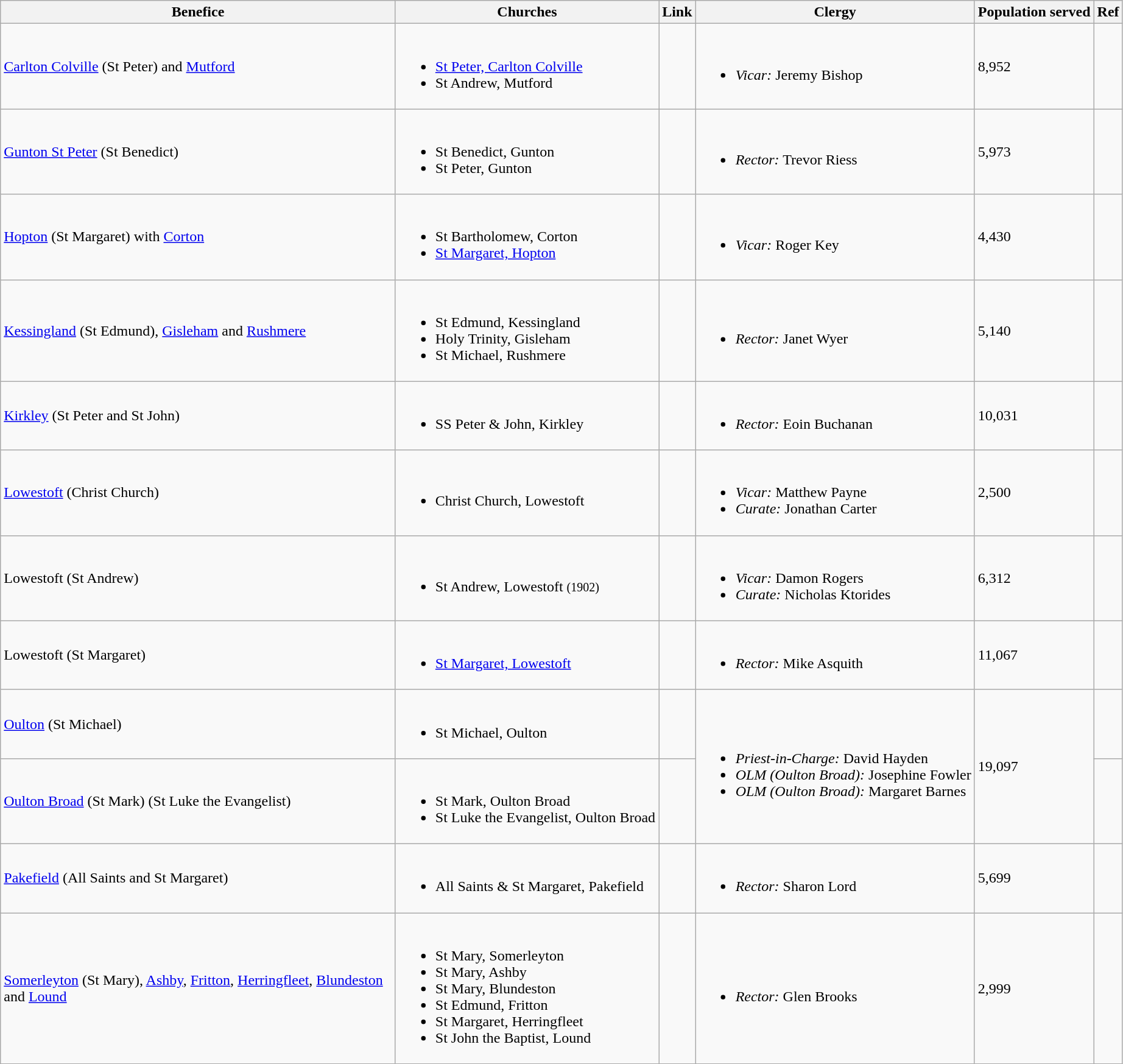<table class="wikitable">
<tr>
<th width="425">Benefice</th>
<th>Churches</th>
<th>Link</th>
<th>Clergy</th>
<th>Population served</th>
<th>Ref</th>
</tr>
<tr>
<td><a href='#'>Carlton Colville</a> (St Peter) and <a href='#'>Mutford</a></td>
<td><br><ul><li><a href='#'>St Peter, Carlton Colville</a></li><li>St Andrew, Mutford</li></ul></td>
<td></td>
<td><br><ul><li><em>Vicar:</em> Jeremy Bishop</li></ul></td>
<td>8,952</td>
<td></td>
</tr>
<tr>
<td><a href='#'>Gunton St Peter</a> (St Benedict)</td>
<td><br><ul><li>St Benedict, Gunton</li><li>St Peter, Gunton</li></ul></td>
<td></td>
<td><br><ul><li><em>Rector:</em> Trevor Riess</li></ul></td>
<td>5,973</td>
<td></td>
</tr>
<tr>
<td><a href='#'>Hopton</a> (St Margaret) with <a href='#'>Corton</a></td>
<td><br><ul><li>St Bartholomew, Corton</li><li><a href='#'>St Margaret, Hopton</a></li></ul></td>
<td></td>
<td><br><ul><li><em>Vicar:</em> Roger Key</li></ul></td>
<td>4,430</td>
<td></td>
</tr>
<tr>
<td><a href='#'>Kessingland</a> (St Edmund), <a href='#'>Gisleham</a> and <a href='#'>Rushmere</a></td>
<td><br><ul><li>St Edmund, Kessingland</li><li>Holy Trinity, Gisleham</li><li>St Michael, Rushmere</li></ul></td>
<td></td>
<td><br><ul><li><em>Rector:</em> Janet Wyer</li></ul></td>
<td>5,140</td>
<td></td>
</tr>
<tr>
<td><a href='#'>Kirkley</a> (St Peter and St John)</td>
<td><br><ul><li>SS Peter & John, Kirkley</li></ul></td>
<td></td>
<td><br><ul><li><em>Rector:</em> Eoin Buchanan</li></ul></td>
<td>10,031</td>
<td></td>
</tr>
<tr>
<td><a href='#'>Lowestoft</a> (Christ Church)</td>
<td><br><ul><li>Christ Church, Lowestoft</li></ul></td>
<td></td>
<td><br><ul><li><em>Vicar:</em> Matthew Payne</li><li><em>Curate:</em> Jonathan Carter</li></ul></td>
<td>2,500</td>
<td></td>
</tr>
<tr>
<td>Lowestoft (St Andrew)</td>
<td><br><ul><li>St Andrew, Lowestoft <small>(1902)</small></li></ul></td>
<td></td>
<td><br><ul><li><em>Vicar:</em> Damon Rogers</li><li><em>Curate:</em> Nicholas Ktorides</li></ul></td>
<td>6,312</td>
<td></td>
</tr>
<tr>
<td>Lowestoft (St Margaret)</td>
<td><br><ul><li><a href='#'>St Margaret, Lowestoft</a></li></ul></td>
<td></td>
<td><br><ul><li><em>Rector:</em> Mike Asquith</li></ul></td>
<td>11,067</td>
<td></td>
</tr>
<tr>
<td><a href='#'>Oulton</a> (St Michael)</td>
<td><br><ul><li>St Michael, Oulton</li></ul></td>
<td></td>
<td rowspan="2"><br><ul><li><em>Priest-in-Charge:</em> David Hayden</li><li><em>OLM (Oulton Broad):</em> Josephine Fowler</li><li><em>OLM (Oulton Broad):</em> Margaret Barnes</li></ul></td>
<td rowspan="2">19,097</td>
<td></td>
</tr>
<tr>
<td><a href='#'>Oulton Broad</a> (St Mark) (St Luke the Evangelist)</td>
<td><br><ul><li>St Mark, Oulton Broad</li><li>St Luke the Evangelist, Oulton Broad</li></ul></td>
<td></td>
<td></td>
</tr>
<tr>
<td><a href='#'>Pakefield</a> (All Saints and St Margaret)</td>
<td><br><ul><li>All Saints & St Margaret, Pakefield</li></ul></td>
<td></td>
<td><br><ul><li><em>Rector:</em> Sharon Lord</li></ul></td>
<td>5,699</td>
<td></td>
</tr>
<tr>
<td><a href='#'>Somerleyton</a> (St Mary), <a href='#'>Ashby</a>, <a href='#'>Fritton</a>, <a href='#'>Herringfleet</a>, <a href='#'>Blundeston</a> and <a href='#'>Lound</a></td>
<td><br><ul><li>St Mary, Somerleyton</li><li>St Mary, Ashby</li><li>St Mary, Blundeston</li><li>St Edmund, Fritton</li><li>St Margaret, Herringfleet</li><li>St John the Baptist, Lound</li></ul></td>
<td></td>
<td><br><ul><li><em>Rector:</em> Glen Brooks</li></ul></td>
<td>2,999</td>
<td></td>
</tr>
</table>
